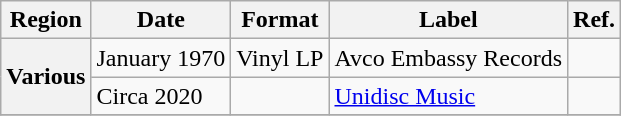<table class="wikitable plainrowheaders">
<tr>
<th scope="col">Region</th>
<th scope="col">Date</th>
<th scope="col">Format</th>
<th scope="col">Label</th>
<th scope="col">Ref.</th>
</tr>
<tr>
<th scope="row" rowspan="2">Various</th>
<td>January 1970</td>
<td>Vinyl LP</td>
<td>Avco Embassy Records</td>
<td></td>
</tr>
<tr>
<td>Circa 2020</td>
<td></td>
<td><a href='#'>Unidisc Music</a></td>
<td></td>
</tr>
<tr>
</tr>
</table>
